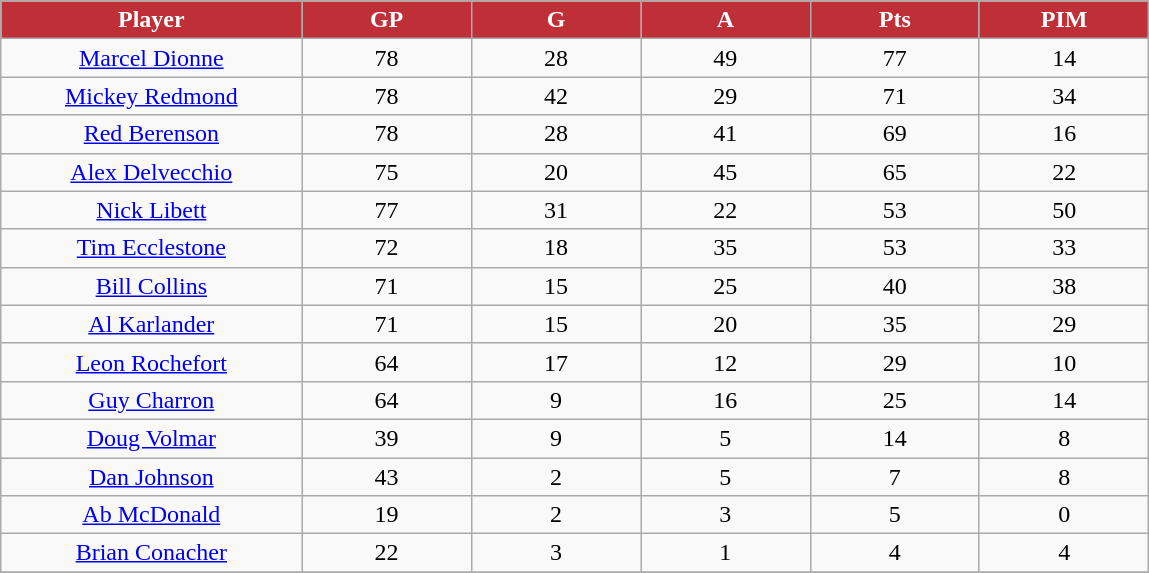<table class="wikitable sortable">
<tr>
<th style="background:#BF2F38;color:#FFFFFF;" width="16%">Player</th>
<th style="background:#BF2F38;color:#FFFFFF;" width="9%">GP</th>
<th style="background:#BF2F38;color:#FFFFFF;" width="9%">G</th>
<th style="background:#BF2F38;color:#FFFFFF;" width="9%">A</th>
<th style="background:#BF2F38;color:#FFFFFF;" width="9%">Pts</th>
<th style="background:#BF2F38;color:#FFFFFF;" width="9%">PIM</th>
</tr>
<tr align="center">
<td><a href='#'>Marcel Dionne</a></td>
<td>78</td>
<td>28</td>
<td>49</td>
<td>77</td>
<td>14</td>
</tr>
<tr align="center">
<td><a href='#'>Mickey Redmond</a></td>
<td>78</td>
<td>42</td>
<td>29</td>
<td>71</td>
<td>34</td>
</tr>
<tr align="center">
<td><a href='#'>Red Berenson</a></td>
<td>78</td>
<td>28</td>
<td>41</td>
<td>69</td>
<td>16</td>
</tr>
<tr align="center">
<td><a href='#'>Alex Delvecchio</a></td>
<td>75</td>
<td>20</td>
<td>45</td>
<td>65</td>
<td>22</td>
</tr>
<tr align="center">
<td><a href='#'>Nick Libett</a></td>
<td>77</td>
<td>31</td>
<td>22</td>
<td>53</td>
<td>50</td>
</tr>
<tr align="center">
<td><a href='#'>Tim Ecclestone</a></td>
<td>72</td>
<td>18</td>
<td>35</td>
<td>53</td>
<td>33</td>
</tr>
<tr align="center">
<td><a href='#'>Bill Collins</a></td>
<td>71</td>
<td>15</td>
<td>25</td>
<td>40</td>
<td>38</td>
</tr>
<tr align="center">
<td><a href='#'>Al Karlander</a></td>
<td>71</td>
<td>15</td>
<td>20</td>
<td>35</td>
<td>29</td>
</tr>
<tr align="center">
<td><a href='#'>Leon Rochefort</a></td>
<td>64</td>
<td>17</td>
<td>12</td>
<td>29</td>
<td>10</td>
</tr>
<tr align="center">
<td><a href='#'>Guy Charron</a></td>
<td>64</td>
<td>9</td>
<td>16</td>
<td>25</td>
<td>14</td>
</tr>
<tr align="center">
<td><a href='#'>Doug Volmar</a></td>
<td>39</td>
<td>9</td>
<td>5</td>
<td>14</td>
<td>8</td>
</tr>
<tr align="center">
<td><a href='#'>Dan Johnson</a></td>
<td>43</td>
<td>2</td>
<td>5</td>
<td>7</td>
<td>8</td>
</tr>
<tr align="center">
<td><a href='#'>Ab McDonald</a></td>
<td>19</td>
<td>2</td>
<td>3</td>
<td>5</td>
<td>0</td>
</tr>
<tr align="center">
<td><a href='#'>Brian Conacher</a></td>
<td>22</td>
<td>3</td>
<td>1</td>
<td>4</td>
<td>4</td>
</tr>
<tr align="center">
</tr>
</table>
